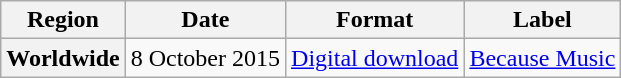<table class="wikitable plainrowheaders">
<tr>
<th scope="col">Region</th>
<th scope="col">Date</th>
<th scope="col">Format</th>
<th scope="col">Label</th>
</tr>
<tr>
<th scope="row">Worldwide</th>
<td>8 October 2015</td>
<td><a href='#'>Digital download</a></td>
<td><a href='#'>Because Music</a></td>
</tr>
</table>
